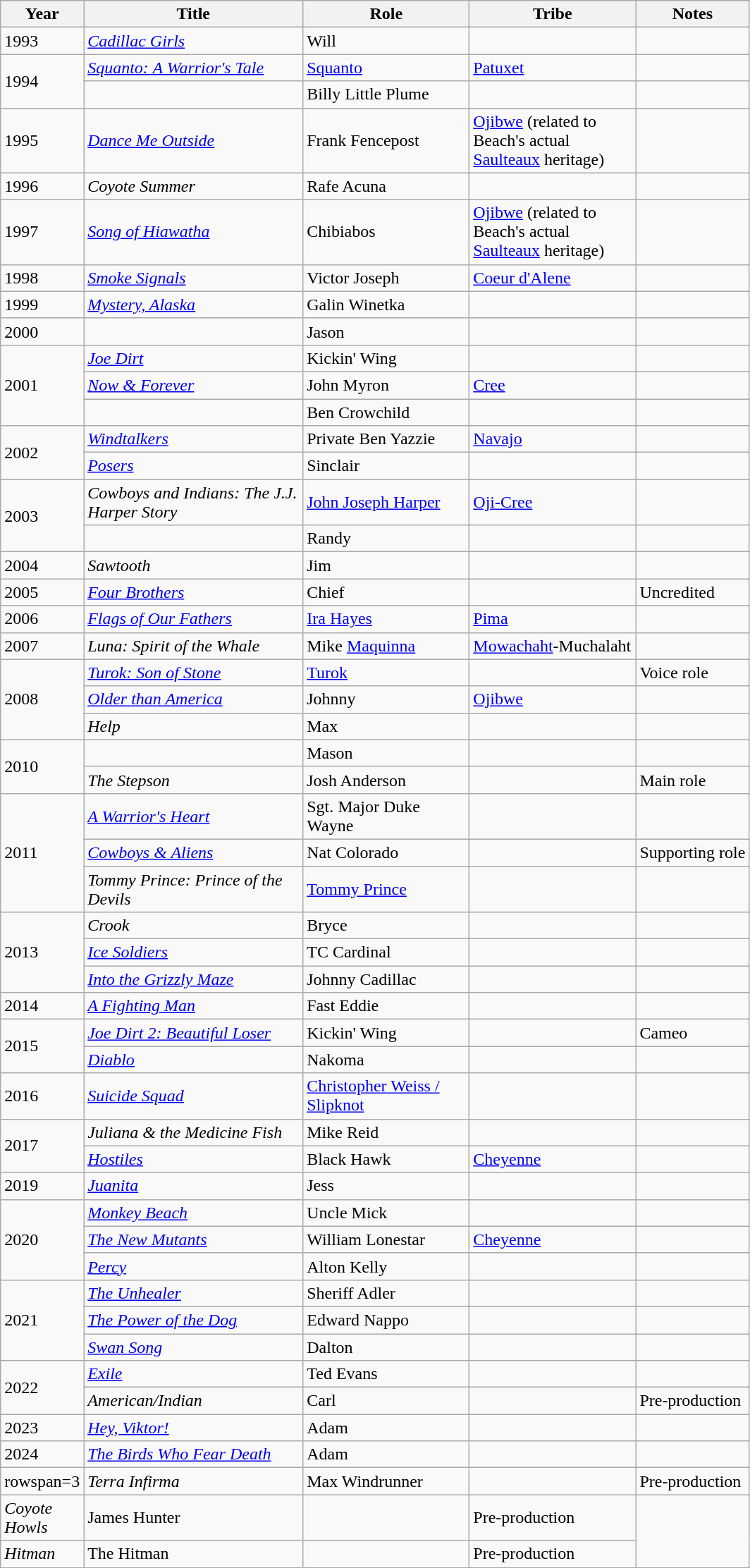<table class="wikitable sortable">
<tr>
<th style="width:50px;">Year</th>
<th style="width:200px;">Title</th>
<th style="width:150px;">Role</th>
<th style="width:150px;">Tribe</th>
<th>Notes</th>
</tr>
<tr>
<td>1993</td>
<td><em><a href='#'>Cadillac Girls</a></em></td>
<td>Will</td>
<td></td>
<td></td>
</tr>
<tr>
<td rowspan=2>1994</td>
<td><em><a href='#'>Squanto: A Warrior's Tale</a></em></td>
<td><a href='#'>Squanto</a></td>
<td><a href='#'>Patuxet</a></td>
<td></td>
</tr>
<tr>
<td><em></em></td>
<td>Billy Little Plume</td>
<td></td>
<td></td>
</tr>
<tr>
<td>1995</td>
<td><em><a href='#'>Dance Me Outside</a></em></td>
<td>Frank Fencepost</td>
<td><a href='#'>Ojibwe</a> (related to Beach's actual <a href='#'>Saulteaux</a> heritage)</td>
<td></td>
</tr>
<tr>
<td>1996</td>
<td><em>Coyote Summer</em></td>
<td>Rafe Acuna</td>
<td></td>
<td></td>
</tr>
<tr>
<td>1997</td>
<td><em><a href='#'>Song of Hiawatha</a></em></td>
<td>Chibiabos</td>
<td><a href='#'>Ojibwe</a> (related to Beach's actual <a href='#'>Saulteaux</a> heritage)</td>
<td></td>
</tr>
<tr>
<td>1998</td>
<td><em><a href='#'>Smoke Signals</a></em></td>
<td>Victor Joseph</td>
<td><a href='#'>Coeur d'Alene</a></td>
<td></td>
</tr>
<tr>
<td>1999</td>
<td><em><a href='#'>Mystery, Alaska</a></em></td>
<td>Galin Winetka</td>
<td></td>
<td></td>
</tr>
<tr>
<td>2000</td>
<td><em></em></td>
<td>Jason</td>
<td></td>
<td></td>
</tr>
<tr>
<td rowspan=3>2001</td>
<td><em><a href='#'>Joe Dirt</a></em></td>
<td>Kickin' Wing</td>
<td></td>
<td></td>
</tr>
<tr>
<td><em><a href='#'>Now & Forever</a></em></td>
<td>John Myron</td>
<td><a href='#'>Cree</a></td>
<td></td>
</tr>
<tr>
<td><em></em></td>
<td>Ben Crowchild</td>
<td></td>
<td></td>
</tr>
<tr>
<td rowspan=2>2002</td>
<td><em><a href='#'>Windtalkers</a></em></td>
<td>Private Ben Yazzie</td>
<td><a href='#'>Navajo</a></td>
<td></td>
</tr>
<tr>
<td><em><a href='#'>Posers</a></em></td>
<td>Sinclair</td>
<td></td>
<td></td>
</tr>
<tr>
<td rowspan=2>2003</td>
<td><em>Cowboys and Indians: The J.J. Harper Story</em></td>
<td><a href='#'>John Joseph Harper</a></td>
<td><a href='#'>Oji-Cree</a></td>
<td></td>
</tr>
<tr>
<td><em></em></td>
<td>Randy</td>
<td></td>
<td></td>
</tr>
<tr>
<td>2004</td>
<td><em>Sawtooth</em></td>
<td>Jim</td>
<td></td>
<td></td>
</tr>
<tr>
<td>2005</td>
<td><em><a href='#'>Four Brothers</a></em></td>
<td>Chief</td>
<td></td>
<td>Uncredited</td>
</tr>
<tr>
<td>2006</td>
<td><em><a href='#'>Flags of Our Fathers</a></em></td>
<td><a href='#'>Ira Hayes</a></td>
<td><a href='#'>Pima</a></td>
<td></td>
</tr>
<tr>
<td>2007</td>
<td><em>Luna: Spirit of the Whale</em></td>
<td>Mike <a href='#'>Maquinna</a></td>
<td><a href='#'>Mowachaht</a>-Muchalaht</td>
<td></td>
</tr>
<tr>
<td rowspan=3>2008</td>
<td><em><a href='#'>Turok: Son of Stone</a></em></td>
<td><a href='#'>Turok</a></td>
<td></td>
<td>Voice role</td>
</tr>
<tr>
<td><em><a href='#'>Older than America</a></em></td>
<td>Johnny</td>
<td><a href='#'>Ojibwe</a></td>
<td></td>
</tr>
<tr>
<td><em>Help</em></td>
<td>Max</td>
<td></td>
<td></td>
</tr>
<tr>
<td rowspan=2>2010</td>
<td><em></em></td>
<td>Mason</td>
<td></td>
<td></td>
</tr>
<tr>
<td data-sort-value="Stepson, The"><em>The Stepson</em></td>
<td>Josh Anderson</td>
<td></td>
<td>Main role</td>
</tr>
<tr>
<td rowspan=3>2011</td>
<td data-sort-value="Warrior's Heart, A"><em><a href='#'>A Warrior's Heart</a></em></td>
<td>Sgt. Major Duke Wayne</td>
<td></td>
<td></td>
</tr>
<tr>
<td><em><a href='#'>Cowboys & Aliens</a></em></td>
<td>Nat Colorado</td>
<td></td>
<td>Supporting role</td>
</tr>
<tr>
<td><em>Tommy Prince: Prince of the Devils</em></td>
<td><a href='#'>Tommy Prince</a></td>
<td></td>
<td></td>
</tr>
<tr>
<td rowspan=3>2013</td>
<td><em>Crook</em></td>
<td>Bryce</td>
<td></td>
<td></td>
</tr>
<tr>
<td><em><a href='#'>Ice Soldiers</a></em></td>
<td>TC Cardinal</td>
<td></td>
<td></td>
</tr>
<tr>
<td><em><a href='#'>Into the Grizzly Maze</a></em></td>
<td>Johnny Cadillac</td>
<td></td>
<td></td>
</tr>
<tr>
<td>2014</td>
<td data-sort-value="Fighting Man, A"><em><a href='#'>A Fighting Man</a></em></td>
<td>Fast Eddie</td>
<td></td>
<td></td>
</tr>
<tr>
<td rowspan=2>2015</td>
<td><em><a href='#'>Joe Dirt 2: Beautiful Loser</a></em></td>
<td>Kickin' Wing</td>
<td></td>
<td>Cameo</td>
</tr>
<tr>
<td><em><a href='#'>Diablo</a></em></td>
<td>Nakoma</td>
<td></td>
</tr>
<tr>
<td>2016</td>
<td><em><a href='#'>Suicide Squad</a></em></td>
<td><a href='#'>Christopher Weiss / Slipknot</a></td>
<td></td>
<td></td>
</tr>
<tr>
<td rowspan=2>2017</td>
<td><em>Juliana & the Medicine Fish</em></td>
<td>Mike Reid</td>
<td></td>
<td></td>
</tr>
<tr>
<td><em><a href='#'>Hostiles</a></em></td>
<td>Black Hawk</td>
<td><a href='#'>Cheyenne</a></td>
<td></td>
</tr>
<tr>
<td>2019</td>
<td><em><a href='#'>Juanita</a></em></td>
<td>Jess</td>
<td></td>
<td></td>
</tr>
<tr>
<td rowspan=3>2020</td>
<td><em><a href='#'>Monkey Beach</a></em></td>
<td>Uncle Mick</td>
<td></td>
<td></td>
</tr>
<tr>
<td data-sort-value="New Mutants, The"><em><a href='#'>The New Mutants</a></em></td>
<td>William Lonestar</td>
<td><a href='#'>Cheyenne</a></td>
<td></td>
</tr>
<tr>
<td><em><a href='#'>Percy</a></em></td>
<td>Alton Kelly</td>
<td></td>
<td></td>
</tr>
<tr>
<td rowspan=3>2021</td>
<td data-sort-value="Unhealer, The"><em><a href='#'>The Unhealer</a></em></td>
<td>Sheriff Adler</td>
<td></td>
<td></td>
</tr>
<tr>
<td data-sort-value="Power of the Dog, The"><em><a href='#'>The Power of the Dog</a></em></td>
<td>Edward Nappo</td>
<td></td>
<td></td>
</tr>
<tr>
<td><em><a href='#'>Swan Song</a></em></td>
<td>Dalton</td>
<td></td>
<td></td>
</tr>
<tr>
<td rowspan=2>2022</td>
<td><em><a href='#'>Exile</a></em></td>
<td>Ted Evans</td>
<td></td>
<td></td>
</tr>
<tr>
<td><em>American/Indian</em></td>
<td>Carl</td>
<td></td>
<td>Pre-production</td>
</tr>
<tr>
<td>2023</td>
<td><em><a href='#'>Hey, Viktor!</a></em></td>
<td>Adam</td>
<td></td>
<td></td>
</tr>
<tr>
<td>2024</td>
<td><em><a href='#'>The Birds Who Fear Death</a></em></td>
<td>Adam</td>
<td></td>
<td></td>
</tr>
<tr>
<td>rowspan=3 </td>
<td><em>Terra Infirma</em></td>
<td>Max Windrunner</td>
<td></td>
<td>Pre-production</td>
</tr>
<tr>
<td><em>Coyote Howls</em></td>
<td>James Hunter</td>
<td></td>
<td>Pre-production</td>
</tr>
<tr>
<td><em>Hitman</em></td>
<td>The Hitman</td>
<td></td>
<td>Pre-production</td>
</tr>
</table>
